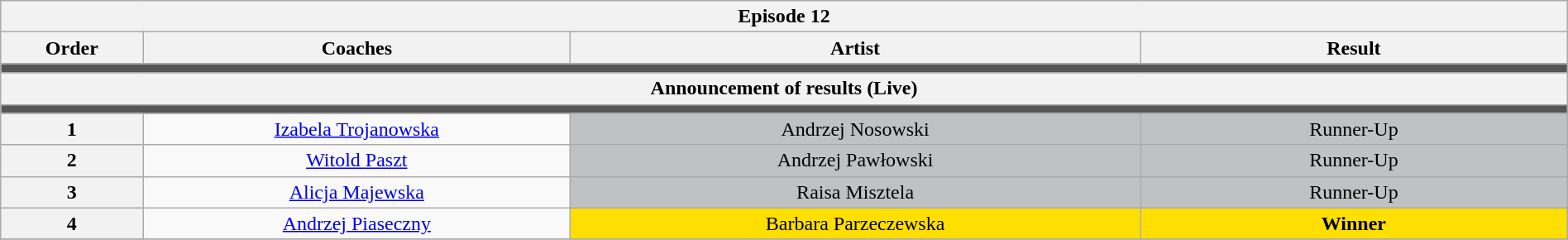<table class="wikitable" style="text-align:center; width:100%;">
<tr>
<th colspan="4">Episode 12  <small></small></th>
</tr>
<tr>
<th width="5%">Order</th>
<th width="15%">Coaches</th>
<th width="20%">Artist</th>
<th width="15%">Result</th>
</tr>
<tr>
<td colspan="4" style="background:#555;"></td>
</tr>
<tr>
<th colspan="4">Announcement of results (Live)</th>
</tr>
<tr>
<td colspan="4" style="background:#555;"></td>
</tr>
<tr>
<th scope="row">1</th>
<td><a href='#'>Izabela Trojanowska</a></td>
<td style="background:#BFC1C2;">Andrzej Nosowski</td>
<td style="background:#BFC1C2;">Runner-Up</td>
</tr>
<tr>
<th scope="row">2</th>
<td><a href='#'>Witold Paszt</a></td>
<td style="background:#BFC1C2;">Andrzej Pawłowski</td>
<td style="background:#BFC1C2;">Runner-Up</td>
</tr>
<tr>
<th scope="row">3</th>
<td><a href='#'>Alicja Majewska</a></td>
<td style="background:#BFC1C2;">Raisa Misztela</td>
<td style="background:#BFC1C2;">Runner-Up</td>
</tr>
<tr>
<th scope="row">4</th>
<td><a href='#'>Andrzej Piaseczny</a></td>
<td style="background:#FFDF00;">Barbara Parzeczewska</td>
<td style="background:#FFDF00;"><strong>Winner</strong></td>
</tr>
<tr>
</tr>
</table>
